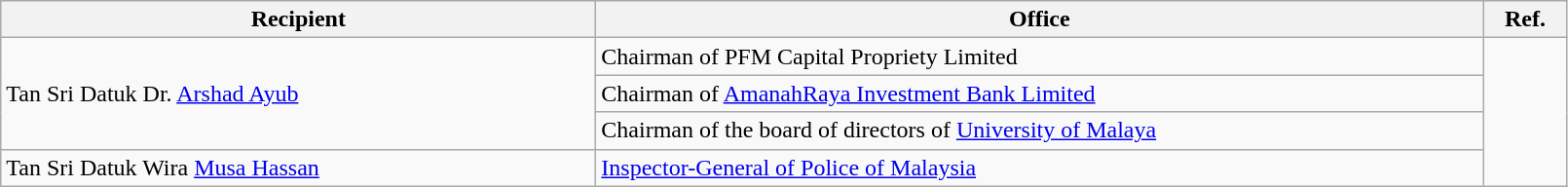<table class="wikitable">
<tr>
<th width=400>Recipient</th>
<th width=600>Office</th>
<th width=50>Ref.</th>
</tr>
<tr>
<td rowspan="3">Tan Sri Datuk Dr. <a href='#'>Arshad Ayub</a></td>
<td>Chairman of PFM Capital Propriety Limited</td>
<td rowspan="4" align=center></td>
</tr>
<tr>
<td>Chairman of <a href='#'>AmanahRaya Investment Bank Limited</a></td>
</tr>
<tr>
<td>Chairman of the board of directors of <a href='#'>University of Malaya</a></td>
</tr>
<tr>
<td>Tan Sri Datuk Wira <a href='#'>Musa Hassan</a></td>
<td><a href='#'>Inspector-General of Police of Malaysia</a></td>
</tr>
</table>
